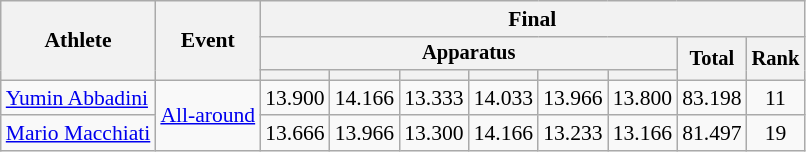<table class="wikitable" style="font-size:90%">
<tr>
<th rowspan=3>Athlete</th>
<th rowspan=3>Event</th>
<th colspan =8>Final</th>
</tr>
<tr style="font-size:95%">
<th colspan=6>Apparatus</th>
<th rowspan=2>Total</th>
<th rowspan=2>Rank</th>
</tr>
<tr style="font-size:95%">
<th></th>
<th></th>
<th></th>
<th></th>
<th></th>
<th></th>
</tr>
<tr align=center>
<td align=left><a href='#'>Yumin Abbadini</a></td>
<td align=left rowspan=2><a href='#'>All-around</a></td>
<td>13.900</td>
<td>14.166</td>
<td>13.333</td>
<td>14.033</td>
<td>13.966</td>
<td>13.800</td>
<td>83.198</td>
<td>11</td>
</tr>
<tr align=center>
<td align=left><a href='#'>Mario Macchiati</a></td>
<td>13.666</td>
<td>13.966</td>
<td>13.300</td>
<td>14.166</td>
<td>13.233</td>
<td>13.166</td>
<td>81.497</td>
<td>19</td>
</tr>
</table>
